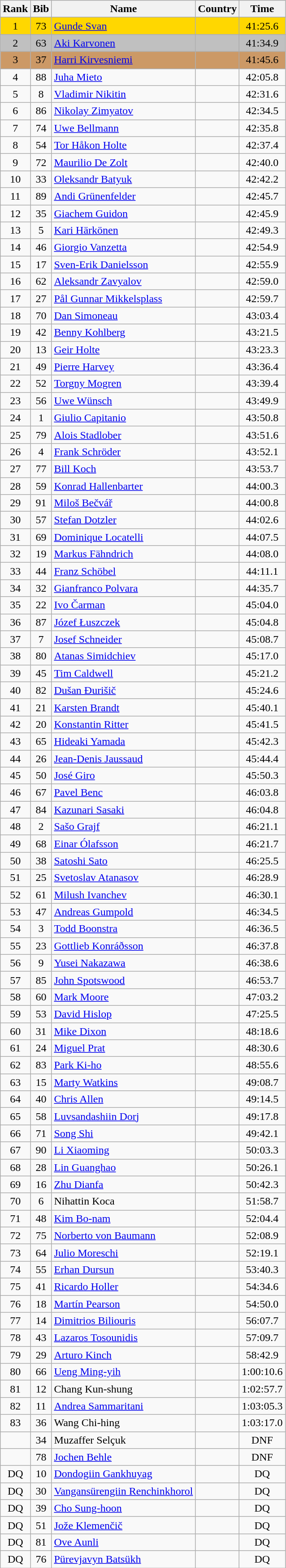<table class="wikitable sortable" style="text-align:center">
<tr>
<th>Rank</th>
<th>Bib</th>
<th>Name</th>
<th>Country</th>
<th>Time</th>
</tr>
<tr bgcolor=gold>
<td>1</td>
<td>73</td>
<td align="left"><a href='#'>Gunde Svan</a></td>
<td align="left"></td>
<td>41:25.6</td>
</tr>
<tr bgcolor=silver>
<td>2</td>
<td>63</td>
<td align="left"><a href='#'>Aki Karvonen</a></td>
<td align="left"></td>
<td>41:34.9</td>
</tr>
<tr bgcolor=#CC9966>
<td>3</td>
<td>37</td>
<td align="left"><a href='#'>Harri Kirvesniemi</a></td>
<td align="left"></td>
<td>41:45.6</td>
</tr>
<tr>
<td>4</td>
<td>88</td>
<td align="left"><a href='#'>Juha Mieto</a></td>
<td align="left"></td>
<td>42:05.8</td>
</tr>
<tr>
<td>5</td>
<td>8</td>
<td align="left"><a href='#'>Vladimir Nikitin</a></td>
<td align="left"></td>
<td>42:31.6</td>
</tr>
<tr>
<td>6</td>
<td>86</td>
<td align="left"><a href='#'>Nikolay Zimyatov</a></td>
<td align="left"></td>
<td>42:34.5</td>
</tr>
<tr>
<td>7</td>
<td>74</td>
<td align="left"><a href='#'>Uwe Bellmann</a></td>
<td align="left"></td>
<td>42:35.8</td>
</tr>
<tr>
<td>8</td>
<td>54</td>
<td align="left"><a href='#'>Tor Håkon Holte</a></td>
<td align="left"></td>
<td>42:37.4</td>
</tr>
<tr>
<td>9</td>
<td>72</td>
<td align="left"><a href='#'>Maurilio De Zolt</a></td>
<td align="left"></td>
<td>42:40.0</td>
</tr>
<tr>
<td>10</td>
<td>33</td>
<td align="left"><a href='#'>Oleksandr Batyuk</a></td>
<td align="left"></td>
<td>42:42.2</td>
</tr>
<tr>
<td>11</td>
<td>89</td>
<td align="left"><a href='#'>Andi Grünenfelder</a></td>
<td align="left"></td>
<td>42:45.7</td>
</tr>
<tr>
<td>12</td>
<td>35</td>
<td align="left"><a href='#'>Giachem Guidon</a></td>
<td align="left"></td>
<td>42:45.9</td>
</tr>
<tr>
<td>13</td>
<td>5</td>
<td align="left"><a href='#'>Kari Härkönen</a></td>
<td align="left"></td>
<td>42:49.3</td>
</tr>
<tr>
<td>14</td>
<td>46</td>
<td align="left"><a href='#'>Giorgio Vanzetta</a></td>
<td align="left"></td>
<td>42:54.9</td>
</tr>
<tr>
<td>15</td>
<td>17</td>
<td align="left"><a href='#'>Sven-Erik Danielsson</a></td>
<td align="left"></td>
<td>42:55.9</td>
</tr>
<tr>
<td>16</td>
<td>62</td>
<td align="left"><a href='#'>Aleksandr Zavyalov</a></td>
<td align="left"></td>
<td>42:59.0</td>
</tr>
<tr>
<td>17</td>
<td>27</td>
<td align="left"><a href='#'>Pål Gunnar Mikkelsplass</a></td>
<td align="left"></td>
<td>42:59.7</td>
</tr>
<tr>
<td>18</td>
<td>70</td>
<td align="left"><a href='#'>Dan Simoneau</a></td>
<td align="left"></td>
<td>43:03.4</td>
</tr>
<tr>
<td>19</td>
<td>42</td>
<td align="left"><a href='#'>Benny Kohlberg</a></td>
<td align="left"></td>
<td>43:21.5</td>
</tr>
<tr>
<td>20</td>
<td>13</td>
<td align="left"><a href='#'>Geir Holte</a></td>
<td align="left"></td>
<td>43:23.3</td>
</tr>
<tr>
<td>21</td>
<td>49</td>
<td align="left"><a href='#'>Pierre Harvey</a></td>
<td align="left"></td>
<td>43:36.4</td>
</tr>
<tr>
<td>22</td>
<td>52</td>
<td align="left"><a href='#'>Torgny Mogren</a></td>
<td align="left"></td>
<td>43:39.4</td>
</tr>
<tr>
<td>23</td>
<td>56</td>
<td align="left"><a href='#'>Uwe Wünsch</a></td>
<td align="left"></td>
<td>43:49.9</td>
</tr>
<tr>
<td>24</td>
<td>1</td>
<td align="left"><a href='#'>Giulio Capitanio</a></td>
<td align="left"></td>
<td>43:50.8</td>
</tr>
<tr>
<td>25</td>
<td>79</td>
<td align="left"><a href='#'>Alois Stadlober</a></td>
<td align="left"></td>
<td>43:51.6</td>
</tr>
<tr>
<td>26</td>
<td>4</td>
<td align="left"><a href='#'>Frank Schröder</a></td>
<td align="left"></td>
<td>43:52.1</td>
</tr>
<tr>
<td>27</td>
<td>77</td>
<td align="left"><a href='#'>Bill Koch</a></td>
<td align="left"></td>
<td>43:53.7</td>
</tr>
<tr>
<td>28</td>
<td>59</td>
<td align="left"><a href='#'>Konrad Hallenbarter</a></td>
<td align="left"></td>
<td>44:00.3</td>
</tr>
<tr>
<td>29</td>
<td>91</td>
<td align="left"><a href='#'>Miloš Bečvář</a></td>
<td align="left"></td>
<td>44:00.8</td>
</tr>
<tr>
<td>30</td>
<td>57</td>
<td align="left"><a href='#'>Stefan Dotzler</a></td>
<td align="left"></td>
<td>44:02.6</td>
</tr>
<tr>
<td>31</td>
<td>69</td>
<td align="left"><a href='#'>Dominique Locatelli</a></td>
<td align="left"></td>
<td>44:07.5</td>
</tr>
<tr>
<td>32</td>
<td>19</td>
<td align="left"><a href='#'>Markus Fähndrich</a></td>
<td align="left"></td>
<td>44:08.0</td>
</tr>
<tr>
<td>33</td>
<td>44</td>
<td align="left"><a href='#'>Franz Schöbel</a></td>
<td align="left"></td>
<td>44:11.1</td>
</tr>
<tr>
<td>34</td>
<td>32</td>
<td align="left"><a href='#'>Gianfranco Polvara</a></td>
<td align="left"></td>
<td>44:35.7</td>
</tr>
<tr>
<td>35</td>
<td>22</td>
<td align="left"><a href='#'>Ivo Čarman</a></td>
<td align="left"></td>
<td>45:04.0</td>
</tr>
<tr>
<td>36</td>
<td>87</td>
<td align="left"><a href='#'>Józef Łuszczek</a></td>
<td align="left"></td>
<td>45:04.8</td>
</tr>
<tr>
<td>37</td>
<td>7</td>
<td align="left"><a href='#'>Josef Schneider</a></td>
<td align="left"></td>
<td>45:08.7</td>
</tr>
<tr>
<td>38</td>
<td>80</td>
<td align="left"><a href='#'>Atanas Simidchiev</a></td>
<td align="left"></td>
<td>45:17.0</td>
</tr>
<tr>
<td>39</td>
<td>45</td>
<td align="left"><a href='#'>Tim Caldwell</a></td>
<td align="left"></td>
<td>45:21.2</td>
</tr>
<tr>
<td>40</td>
<td>82</td>
<td align="left"><a href='#'>Dušan Đurišič</a></td>
<td align="left"></td>
<td>45:24.6</td>
</tr>
<tr>
<td>41</td>
<td>21</td>
<td align="left"><a href='#'>Karsten Brandt</a></td>
<td align="left"></td>
<td>45:40.1</td>
</tr>
<tr>
<td>42</td>
<td>20</td>
<td align="left"><a href='#'>Konstantin Ritter</a></td>
<td align="left"></td>
<td>45:41.5</td>
</tr>
<tr>
<td>43</td>
<td>65</td>
<td align="left"><a href='#'>Hideaki Yamada</a></td>
<td align="left"></td>
<td>45:42.3</td>
</tr>
<tr>
<td>44</td>
<td>26</td>
<td align="left"><a href='#'>Jean-Denis Jaussaud</a></td>
<td align="left"></td>
<td>45:44.4</td>
</tr>
<tr>
<td>45</td>
<td>50</td>
<td align="left"><a href='#'>José Giro</a></td>
<td align="left"></td>
<td>45:50.3</td>
</tr>
<tr>
<td>46</td>
<td>67</td>
<td align="left"><a href='#'>Pavel Benc</a></td>
<td align="left"></td>
<td>46:03.8</td>
</tr>
<tr>
<td>47</td>
<td>84</td>
<td align="left"><a href='#'>Kazunari Sasaki</a></td>
<td align="left"></td>
<td>46:04.8</td>
</tr>
<tr>
<td>48</td>
<td>2</td>
<td align="left"><a href='#'>Sašo Grajf</a></td>
<td align="left"></td>
<td>46:21.1</td>
</tr>
<tr>
<td>49</td>
<td>68</td>
<td align="left"><a href='#'>Einar Ólafsson</a></td>
<td align="left"></td>
<td>46:21.7</td>
</tr>
<tr>
<td>50</td>
<td>38</td>
<td align="left"><a href='#'>Satoshi Sato</a></td>
<td align="left"></td>
<td>46:25.5</td>
</tr>
<tr>
<td>51</td>
<td>25</td>
<td align="left"><a href='#'>Svetoslav Atanasov</a></td>
<td align="left"></td>
<td>46:28.9</td>
</tr>
<tr>
<td>52</td>
<td>61</td>
<td align="left"><a href='#'>Milush Ivanchev</a></td>
<td align="left"></td>
<td>46:30.1</td>
</tr>
<tr>
<td>53</td>
<td>47</td>
<td align="left"><a href='#'>Andreas Gumpold</a></td>
<td align="left"></td>
<td>46:34.5</td>
</tr>
<tr>
<td>54</td>
<td>3</td>
<td align="left"><a href='#'>Todd Boonstra</a></td>
<td align="left"></td>
<td>46:36.5</td>
</tr>
<tr>
<td>55</td>
<td>23</td>
<td align="left"><a href='#'>Gottlieb Konráðsson</a></td>
<td align="left"></td>
<td>46:37.8</td>
</tr>
<tr>
<td>56</td>
<td>9</td>
<td align="left"><a href='#'>Yusei Nakazawa</a></td>
<td align="left"></td>
<td>46:38.6</td>
</tr>
<tr>
<td>57</td>
<td>85</td>
<td align="left"><a href='#'>John Spotswood</a></td>
<td align="left"></td>
<td>46:53.7</td>
</tr>
<tr>
<td>58</td>
<td>60</td>
<td align="left"><a href='#'>Mark Moore</a></td>
<td align="left"></td>
<td>47:03.2</td>
</tr>
<tr>
<td>59</td>
<td>53</td>
<td align="left"><a href='#'>David Hislop</a></td>
<td align="left"></td>
<td>47:25.5</td>
</tr>
<tr>
<td>60</td>
<td>31</td>
<td align="left"><a href='#'>Mike Dixon</a></td>
<td align="left"></td>
<td>48:18.6</td>
</tr>
<tr>
<td>61</td>
<td>24</td>
<td align="left"><a href='#'>Miguel Prat</a></td>
<td align="left"></td>
<td>48:30.6</td>
</tr>
<tr>
<td>62</td>
<td>83</td>
<td align="left"><a href='#'>Park Ki-ho</a></td>
<td align="left"></td>
<td>48:55.6</td>
</tr>
<tr>
<td>63</td>
<td>15</td>
<td align="left"><a href='#'>Marty Watkins</a></td>
<td align="left"></td>
<td>49:08.7</td>
</tr>
<tr>
<td>64</td>
<td>40</td>
<td align="left"><a href='#'>Chris Allen</a></td>
<td align="left"></td>
<td>49:14.5</td>
</tr>
<tr>
<td>65</td>
<td>58</td>
<td align="left"><a href='#'>Luvsandashiin Dorj</a></td>
<td align="left"></td>
<td>49:17.8</td>
</tr>
<tr>
<td>66</td>
<td>71</td>
<td align="left"><a href='#'>Song Shi</a></td>
<td align="left"></td>
<td>49:42.1</td>
</tr>
<tr>
<td>67</td>
<td>90</td>
<td align="left"><a href='#'>Li Xiaoming</a></td>
<td align="left"></td>
<td>50:03.3</td>
</tr>
<tr>
<td>68</td>
<td>28</td>
<td align="left"><a href='#'>Lin Guanghao</a></td>
<td align="left"></td>
<td>50:26.1</td>
</tr>
<tr>
<td>69</td>
<td>16</td>
<td align="left"><a href='#'>Zhu Dianfa</a></td>
<td align="left"></td>
<td>50:42.3</td>
</tr>
<tr>
<td>70</td>
<td>6</td>
<td align="left">Nihattin Koca</td>
<td align="left"></td>
<td>51:58.7</td>
</tr>
<tr>
<td>71</td>
<td>48</td>
<td align="left"><a href='#'>Kim Bo-nam</a></td>
<td align="left"></td>
<td>52:04.4</td>
</tr>
<tr>
<td>72</td>
<td>75</td>
<td align="left"><a href='#'>Norberto von Baumann</a></td>
<td align="left"></td>
<td>52:08.9</td>
</tr>
<tr>
<td>73</td>
<td>64</td>
<td align="left"><a href='#'>Julio Moreschi</a></td>
<td align="left"></td>
<td>52:19.1</td>
</tr>
<tr>
<td>74</td>
<td>55</td>
<td align="left"><a href='#'>Erhan Dursun</a></td>
<td align="left"></td>
<td>53:40.3</td>
</tr>
<tr>
<td>75</td>
<td>41</td>
<td align="left"><a href='#'>Ricardo Holler</a></td>
<td align="left"></td>
<td>54:34.6</td>
</tr>
<tr>
<td>76</td>
<td>18</td>
<td align="left"><a href='#'>Martín Pearson</a></td>
<td align="left"></td>
<td>54:50.0</td>
</tr>
<tr>
<td>77</td>
<td>14</td>
<td align="left"><a href='#'>Dimitrios Biliouris</a></td>
<td align="left"></td>
<td>56:07.7</td>
</tr>
<tr>
<td>78</td>
<td>43</td>
<td align="left"><a href='#'>Lazaros Tosounidis</a></td>
<td align="left"></td>
<td>57:09.7</td>
</tr>
<tr>
<td>79</td>
<td>29</td>
<td align="left"><a href='#'>Arturo Kinch</a></td>
<td align="left"></td>
<td>58:42.9</td>
</tr>
<tr>
<td>80</td>
<td>66</td>
<td align="left"><a href='#'>Ueng Ming-yih</a></td>
<td align="left"></td>
<td>1:00:10.6</td>
</tr>
<tr>
<td>81</td>
<td>12</td>
<td align="left">Chang Kun-shung</td>
<td align="left"></td>
<td>1:02:57.7</td>
</tr>
<tr>
<td>82</td>
<td>11</td>
<td align="left"><a href='#'>Andrea Sammaritani</a></td>
<td align="left"></td>
<td>1:03:05.3</td>
</tr>
<tr>
<td>83</td>
<td>36</td>
<td align="left">Wang Chi-hing</td>
<td align="left"></td>
<td>1:03:17.0</td>
</tr>
<tr>
<td></td>
<td>34</td>
<td align="left">Muzaffer Selçuk</td>
<td align="left"></td>
<td>DNF</td>
</tr>
<tr>
<td></td>
<td>78</td>
<td align="left"><a href='#'>Jochen Behle</a></td>
<td align="left"></td>
<td>DNF</td>
</tr>
<tr>
<td> DQ</td>
<td>10</td>
<td align="left"><a href='#'>Dondogiin Gankhuyag</a></td>
<td align="left"></td>
<td>DQ</td>
</tr>
<tr>
<td> DQ</td>
<td>30</td>
<td align="left"><a href='#'>Vangansürengiin Renchinkhorol</a></td>
<td align="left"></td>
<td>DQ</td>
</tr>
<tr>
<td> DQ</td>
<td>39</td>
<td align="left"><a href='#'>Cho Sung-hoon</a></td>
<td align="left"></td>
<td>DQ</td>
</tr>
<tr>
<td> DQ</td>
<td>51</td>
<td align="left"><a href='#'>Jože Klemenčič</a></td>
<td align="left"></td>
<td>DQ</td>
</tr>
<tr>
<td> DQ</td>
<td>81</td>
<td align="left"><a href='#'>Ove Aunli</a></td>
<td align="left"></td>
<td>DQ</td>
</tr>
<tr>
<td> DQ</td>
<td>76</td>
<td align="left"><a href='#'>Pürevjavyn Batsükh</a></td>
<td align="left"></td>
<td>DQ</td>
</tr>
</table>
